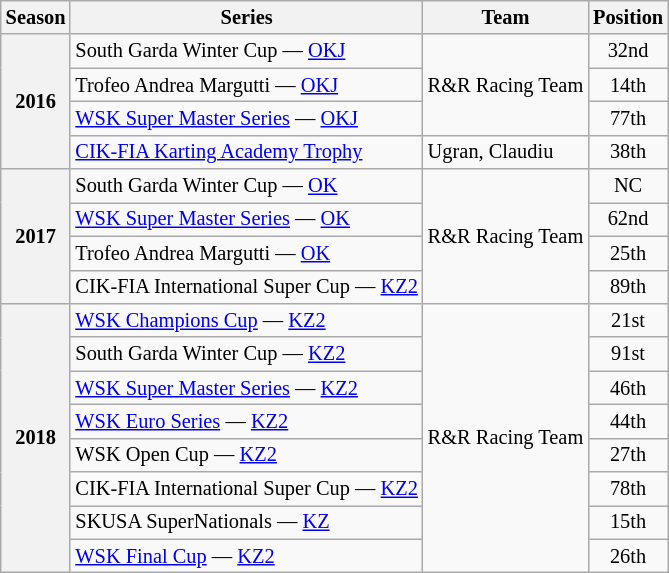<table class="wikitable" style="font-size: 85%; text-align:center">
<tr>
<th>Season</th>
<th>Series</th>
<th>Team</th>
<th>Position</th>
</tr>
<tr>
<th rowspan="4">2016</th>
<td align="left">South Garda Winter Cup — <a href='#'>OKJ</a></td>
<td rowspan="3"  align="left">R&R Racing Team</td>
<td>32nd</td>
</tr>
<tr>
<td align="left">Trofeo Andrea Margutti — <a href='#'>OKJ</a></td>
<td>14th</td>
</tr>
<tr>
<td align="left"><a href='#'>WSK Super Master Series</a> — <a href='#'>OKJ</a></td>
<td>77th</td>
</tr>
<tr>
<td align="left"><a href='#'>CIK-FIA Karting Academy Trophy</a></td>
<td align="left">Ugran, Claudiu</td>
<td>38th</td>
</tr>
<tr>
<th rowspan="4">2017</th>
<td align="left">South Garda Winter Cup — <a href='#'>OK</a></td>
<td rowspan="4"  align="left">R&R Racing Team</td>
<td>NC</td>
</tr>
<tr>
<td align="left"><a href='#'>WSK Super Master Series</a> — <a href='#'>OK</a></td>
<td>62nd</td>
</tr>
<tr>
<td align="left">Trofeo Andrea Margutti — <a href='#'>OK</a></td>
<td>25th</td>
</tr>
<tr>
<td align="left">CIK-FIA International Super Cup — <a href='#'>KZ2</a></td>
<td>89th</td>
</tr>
<tr>
<th rowspan="8">2018</th>
<td align="left"><a href='#'>WSK Champions Cup</a> — <a href='#'>KZ2</a></td>
<td rowspan="8" align="left">R&R Racing Team</td>
<td>21st</td>
</tr>
<tr>
<td align="left">South Garda Winter Cup — <a href='#'>KZ2</a></td>
<td>91st</td>
</tr>
<tr>
<td align="left"><a href='#'>WSK Super Master Series</a> — <a href='#'>KZ2</a></td>
<td>46th</td>
</tr>
<tr>
<td align="left"><a href='#'>WSK Euro Series</a> — <a href='#'>KZ2</a></td>
<td>44th</td>
</tr>
<tr>
<td align="left">WSK Open Cup — <a href='#'>KZ2</a></td>
<td>27th</td>
</tr>
<tr>
<td align="left">CIK-FIA International Super Cup — <a href='#'>KZ2</a></td>
<td>78th</td>
</tr>
<tr>
<td align="left">SKUSA SuperNationals — <a href='#'>KZ</a></td>
<td>15th</td>
</tr>
<tr>
<td align="left"><a href='#'>WSK Final Cup</a> — <a href='#'>KZ2</a></td>
<td>26th</td>
</tr>
</table>
